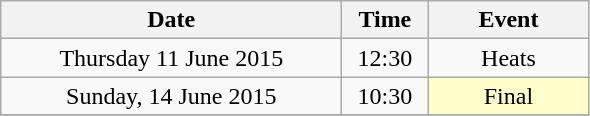<table class = "wikitable" style="text-align:center;">
<tr>
<th width=220>Date</th>
<th width=50>Time</th>
<th width=100>Event</th>
</tr>
<tr>
<td>Thursday 11 June 2015</td>
<td>12:30</td>
<td>Heats</td>
</tr>
<tr>
<td>Sunday, 14 June 2015</td>
<td>10:30</td>
<td bgcolor=ffffcc>Final</td>
</tr>
<tr>
</tr>
</table>
